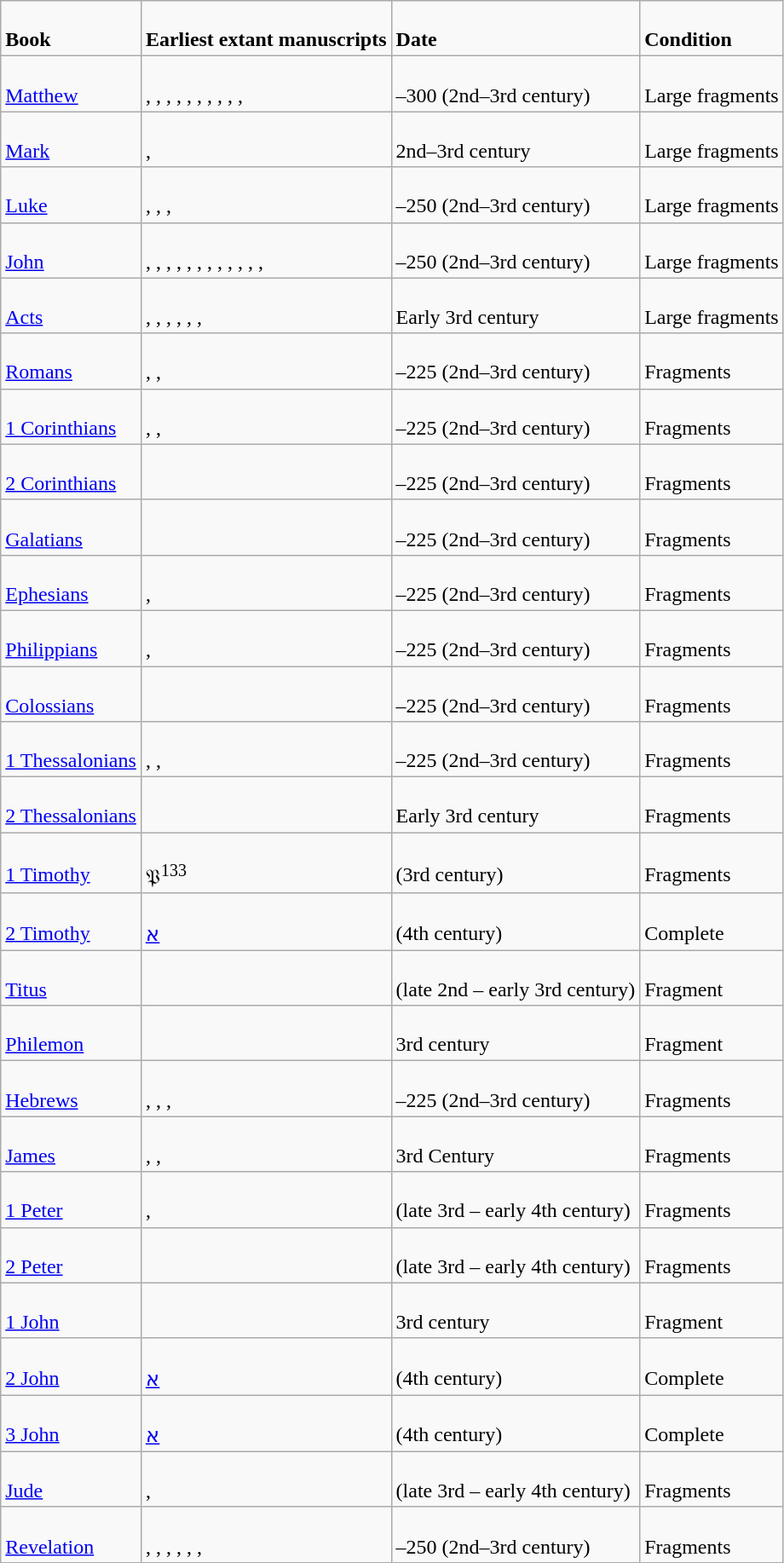<table class="wikitable">
<tr>
<td><br><strong>Book</strong></td>
<td><br><strong>Earliest extant manuscripts</strong></td>
<td><br><strong>Date</strong></td>
<td><br><strong>Condition</strong></td>
</tr>
<tr>
<td><br><a href='#'>Matthew</a></td>
<td><br>, , , , , , , , , , </td>
<td><br>–300 (2nd–3rd century)</td>
<td><br>Large fragments</td>
</tr>
<tr>
<td><br><a href='#'>Mark</a></td>
<td><br>, </td>
<td><br>2nd–3rd century</td>
<td><br>Large fragments</td>
</tr>
<tr>
<td><br><a href='#'>Luke</a></td>
<td><br>, , , </td>
<td><br>–250 (2nd–3rd century)</td>
<td><br>Large fragments</td>
</tr>
<tr>
<td><br><a href='#'>John</a></td>
<td><br>, , , , , , , , , , , , </td>
<td><br>–250 (2nd–3rd century)</td>
<td><br>Large fragments</td>
</tr>
<tr>
<td><br><a href='#'>Acts</a></td>
<td><br>, , , , , , </td>
<td><br>Early 3rd century</td>
<td><br>Large fragments</td>
</tr>
<tr>
<td><br><a href='#'>Romans</a></td>
<td><br>, , </td>
<td><br>–225 (2nd–3rd century)</td>
<td><br>Fragments</td>
</tr>
<tr>
<td><br><a href='#'>1 Corinthians</a></td>
<td><br>, , </td>
<td><br>–225 (2nd–3rd century)</td>
<td><br>Fragments</td>
</tr>
<tr>
<td><br><a href='#'>2 Corinthians</a></td>
<td><br></td>
<td><br>–225 (2nd–3rd century)</td>
<td><br>Fragments</td>
</tr>
<tr>
<td><br><a href='#'>Galatians</a></td>
<td><br></td>
<td><br>–225 (2nd–3rd century)</td>
<td><br>Fragments</td>
</tr>
<tr>
<td><br><a href='#'>Ephesians</a></td>
<td><br>, </td>
<td><br>–225 (2nd–3rd century)</td>
<td><br>Fragments</td>
</tr>
<tr>
<td><br><a href='#'>Philippians</a></td>
<td><br>, </td>
<td><br>–225 (2nd–3rd century)</td>
<td><br>Fragments</td>
</tr>
<tr>
<td><br><a href='#'>Colossians</a></td>
<td><br></td>
<td><br>–225 (2nd–3rd century)</td>
<td><br>Fragments</td>
</tr>
<tr>
<td><br><a href='#'>1 Thessalonians</a></td>
<td><br>, , </td>
<td><br>–225 (2nd–3rd century)</td>
<td><br>Fragments</td>
</tr>
<tr>
<td><br><a href='#'>2 Thessalonians</a></td>
<td><br></td>
<td><br>Early 3rd century</td>
<td><br>Fragments</td>
</tr>
<tr>
<td><br><a href='#'>1 Timothy</a></td>
<td><br>𝔓<sup>133</sup></td>
<td><br> (3rd century)</td>
<td><br>Fragments</td>
</tr>
<tr>
<td><br><a href='#'>2 Timothy</a></td>
<td><br><a href='#'>א</a></td>
<td><br> (4th century)</td>
<td><br>Complete</td>
</tr>
<tr>
<td><br><a href='#'>Titus</a></td>
<td><br></td>
<td><br> (late 2nd – early 3rd century)</td>
<td><br>Fragment</td>
</tr>
<tr>
<td><br><a href='#'>Philemon</a></td>
<td><br></td>
<td><br>3rd century</td>
<td><br>Fragment</td>
</tr>
<tr>
<td><br><a href='#'>Hebrews</a></td>
<td><br>, , , </td>
<td><br>–225 (2nd–3rd century)</td>
<td><br>Fragments</td>
</tr>
<tr>
<td><br><a href='#'>James</a></td>
<td><br>, , </td>
<td><br>3rd Century</td>
<td><br>Fragments</td>
</tr>
<tr>
<td><br><a href='#'>1 Peter</a></td>
<td><br>, </td>
<td><br> (late 3rd – early 4th century)</td>
<td><br>Fragments</td>
</tr>
<tr>
<td><br><a href='#'>2 Peter</a></td>
<td><br></td>
<td><br> (late 3rd – early 4th century)</td>
<td><br>Fragments</td>
</tr>
<tr>
<td><br><a href='#'>1 John</a></td>
<td><br></td>
<td><br>3rd century</td>
<td><br>Fragment</td>
</tr>
<tr>
<td><br><a href='#'>2 John</a></td>
<td><br><a href='#'>א</a></td>
<td><br> (4th century)</td>
<td><br>Complete</td>
</tr>
<tr>
<td><br><a href='#'>3 John</a></td>
<td><br><a href='#'>א</a></td>
<td><br> (4th century)</td>
<td><br>Complete</td>
</tr>
<tr>
<td><br><a href='#'>Jude</a></td>
<td><br>, </td>
<td><br> (late 3rd – early 4th century)</td>
<td><br>Fragments</td>
</tr>
<tr>
<td><br><a href='#'>Revelation</a></td>
<td><br>, , , , , , </td>
<td><br>–250 (2nd–3rd century)</td>
<td><br>Fragments</td>
</tr>
</table>
